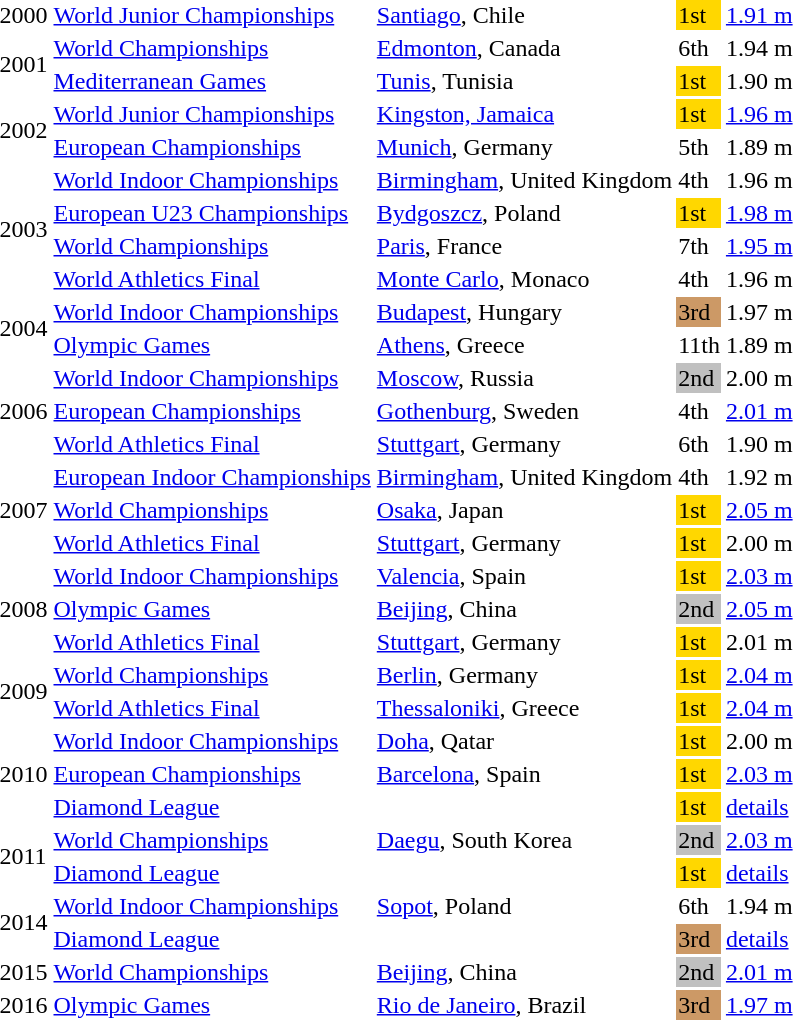<table>
<tr>
<td>2000</td>
<td><a href='#'>World Junior Championships</a></td>
<td><a href='#'>Santiago</a>, Chile</td>
<td bgcolor=gold>1st</td>
<td><a href='#'>1.91 m</a></td>
</tr>
<tr>
<td rowspan=2>2001</td>
<td><a href='#'>World Championships</a></td>
<td><a href='#'>Edmonton</a>, Canada</td>
<td>6th</td>
<td>1.94 m</td>
</tr>
<tr>
<td><a href='#'>Mediterranean Games</a></td>
<td><a href='#'>Tunis</a>, Tunisia</td>
<td bgcolor=gold>1st</td>
<td>1.90 m</td>
</tr>
<tr>
<td rowspan=2>2002</td>
<td><a href='#'>World Junior Championships</a></td>
<td><a href='#'>Kingston, Jamaica</a></td>
<td bgcolor=gold>1st</td>
<td><a href='#'>1.96 m</a></td>
</tr>
<tr>
<td><a href='#'>European Championships</a></td>
<td><a href='#'>Munich</a>, Germany</td>
<td>5th</td>
<td>1.89 m</td>
</tr>
<tr>
<td rowspan=4>2003</td>
<td><a href='#'>World Indoor Championships</a></td>
<td><a href='#'>Birmingham</a>, United Kingdom</td>
<td>4th</td>
<td>1.96 m</td>
</tr>
<tr>
<td><a href='#'>European U23 Championships</a></td>
<td><a href='#'>Bydgoszcz</a>, Poland</td>
<td bgcolor=gold>1st</td>
<td><a href='#'>1.98 m</a></td>
</tr>
<tr>
<td><a href='#'>World Championships</a></td>
<td><a href='#'>Paris</a>, France</td>
<td>7th</td>
<td><a href='#'>1.95 m</a></td>
</tr>
<tr>
<td><a href='#'>World Athletics Final</a></td>
<td><a href='#'>Monte Carlo</a>, Monaco</td>
<td>4th</td>
<td>1.96 m</td>
</tr>
<tr>
<td rowspan=2>2004</td>
<td><a href='#'>World Indoor Championships</a></td>
<td><a href='#'>Budapest</a>, Hungary</td>
<td bgcolor=cc9966>3rd</td>
<td>1.97 m</td>
</tr>
<tr>
<td><a href='#'>Olympic Games</a></td>
<td><a href='#'>Athens</a>, Greece</td>
<td>11th</td>
<td>1.89 m</td>
</tr>
<tr>
<td rowspan=3>2006</td>
<td><a href='#'>World Indoor Championships</a></td>
<td><a href='#'>Moscow</a>, Russia</td>
<td bgcolor=silver>2nd</td>
<td>2.00 m</td>
</tr>
<tr>
<td><a href='#'>European Championships</a></td>
<td><a href='#'>Gothenburg</a>, Sweden</td>
<td>4th</td>
<td><a href='#'>2.01 m</a></td>
</tr>
<tr>
<td><a href='#'>World Athletics Final</a></td>
<td><a href='#'>Stuttgart</a>, Germany</td>
<td>6th</td>
<td>1.90 m</td>
</tr>
<tr>
<td rowspan=3>2007</td>
<td><a href='#'>European Indoor Championships</a></td>
<td><a href='#'>Birmingham</a>, United Kingdom</td>
<td>4th</td>
<td>1.92 m</td>
</tr>
<tr>
<td><a href='#'>World Championships</a></td>
<td><a href='#'>Osaka</a>, Japan</td>
<td bgcolor=gold>1st</td>
<td><a href='#'>2.05 m</a></td>
</tr>
<tr>
<td><a href='#'>World Athletics Final</a></td>
<td><a href='#'>Stuttgart</a>, Germany</td>
<td bgcolor=gold>1st</td>
<td>2.00 m</td>
</tr>
<tr>
<td rowspan=3>2008</td>
<td><a href='#'>World Indoor Championships</a></td>
<td><a href='#'>Valencia</a>, Spain</td>
<td bgcolor=gold>1st</td>
<td><a href='#'>2.03 m</a></td>
</tr>
<tr>
<td><a href='#'>Olympic Games</a></td>
<td><a href='#'>Beijing</a>, China</td>
<td bgcolor=silver>2nd</td>
<td><a href='#'>2.05 m</a></td>
</tr>
<tr>
<td><a href='#'>World Athletics Final</a></td>
<td><a href='#'>Stuttgart</a>, Germany</td>
<td bgcolor=gold>1st</td>
<td>2.01 m</td>
</tr>
<tr>
<td rowspan=2>2009</td>
<td><a href='#'>World Championships</a></td>
<td><a href='#'>Berlin</a>, Germany</td>
<td bgcolor=gold>1st</td>
<td><a href='#'>2.04 m</a></td>
</tr>
<tr>
<td><a href='#'>World Athletics Final</a></td>
<td><a href='#'>Thessaloniki</a>, Greece</td>
<td bgcolor=gold>1st</td>
<td><a href='#'>2.04 m</a></td>
</tr>
<tr>
<td rowspan=3>2010</td>
<td><a href='#'>World Indoor Championships</a></td>
<td><a href='#'>Doha</a>, Qatar</td>
<td bgcolor=gold>1st</td>
<td>2.00 m</td>
</tr>
<tr>
<td><a href='#'>European Championships</a></td>
<td><a href='#'>Barcelona</a>, Spain</td>
<td bgcolor=gold>1st</td>
<td><a href='#'>2.03 m</a></td>
</tr>
<tr>
<td colspan=2><a href='#'>Diamond League</a></td>
<td bgcolor=gold>1st</td>
<td><a href='#'>details</a></td>
</tr>
<tr>
<td rowspan=2>2011</td>
<td><a href='#'>World Championships</a></td>
<td><a href='#'>Daegu</a>, South Korea</td>
<td bgcolor=silver>2nd</td>
<td><a href='#'>2.03 m</a></td>
</tr>
<tr>
<td colspan=2><a href='#'>Diamond League</a></td>
<td bgcolor=gold>1st</td>
<td><a href='#'>details</a></td>
</tr>
<tr>
<td rowspan=2>2014</td>
<td><a href='#'>World Indoor Championships</a></td>
<td><a href='#'>Sopot</a>, Poland</td>
<td>6th</td>
<td>1.94 m</td>
</tr>
<tr>
<td colspan=2><a href='#'>Diamond League</a></td>
<td bgcolor=cc9966>3rd</td>
<td><a href='#'>details</a></td>
</tr>
<tr>
<td>2015</td>
<td><a href='#'>World Championships</a></td>
<td><a href='#'>Beijing</a>, China</td>
<td bgcolor=silver>2nd</td>
<td><a href='#'>2.01 m</a></td>
</tr>
<tr>
<td>2016</td>
<td><a href='#'>Olympic Games</a></td>
<td><a href='#'>Rio de Janeiro</a>, Brazil</td>
<td bgcolor=cc9966>3rd</td>
<td><a href='#'>1.97 m</a></td>
</tr>
</table>
